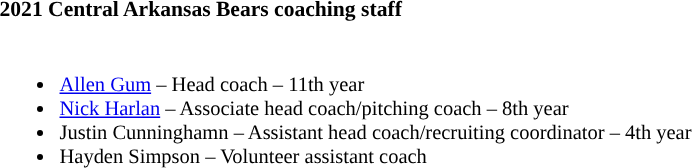<table class="toccolours" style="text-align: left; font-size:90%;">
<tr>
<th colspan="9">2021 Central Arkansas Bears coaching staff</th>
</tr>
<tr>
<td style="font-size: 95%;" valign="top"><br><ul><li><a href='#'>Allen Gum</a> – Head coach – 11th year</li><li><a href='#'>Nick Harlan</a> – Associate head coach/pitching coach – 8th year</li><li>Justin Cunninghamn – Assistant head coach/recruiting coordinator – 4th year</li><li>Hayden Simpson – Volunteer assistant coach</li></ul></td>
</tr>
</table>
